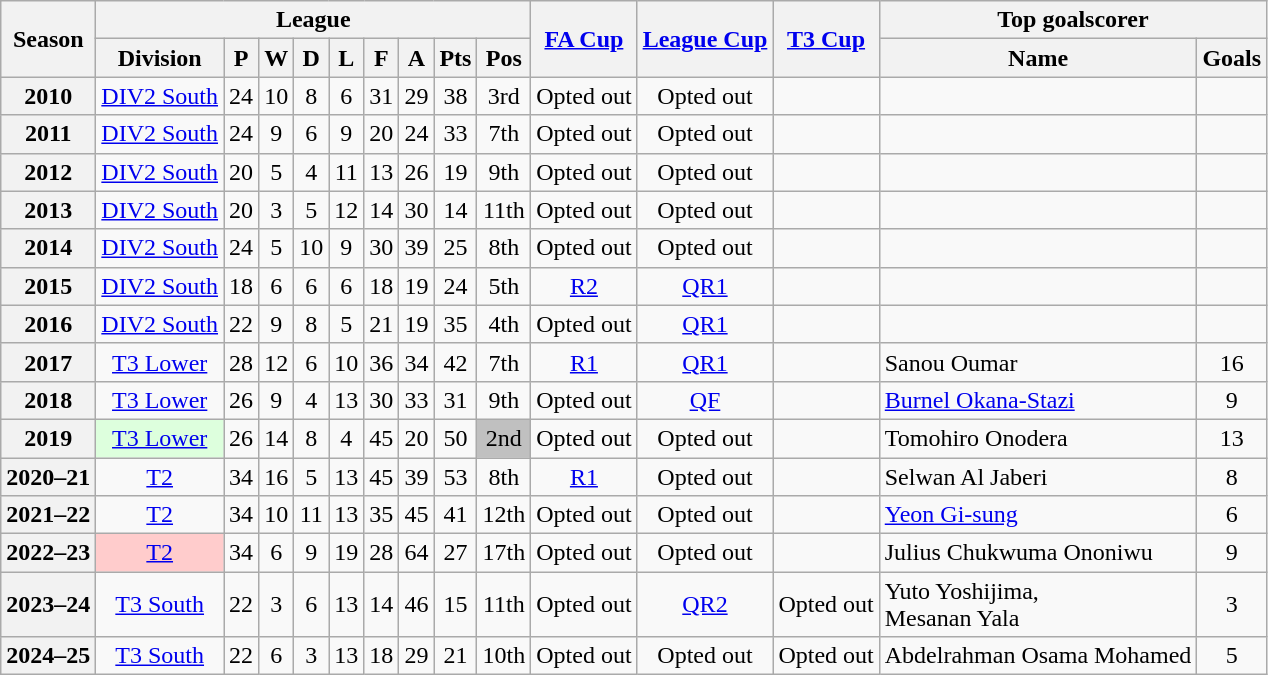<table class="wikitable" style="text-align: center">
<tr>
<th rowspan=2>Season</th>
<th colspan=9>League</th>
<th rowspan=2><a href='#'>FA Cup</a></th>
<th rowspan=2><a href='#'>League Cup</a></th>
<th rowspan=2><a href='#'>T3 Cup</a></th>
<th colspan=2>Top goalscorer</th>
</tr>
<tr>
<th>Division</th>
<th>P</th>
<th>W</th>
<th>D</th>
<th>L</th>
<th>F</th>
<th>A</th>
<th>Pts</th>
<th>Pos</th>
<th>Name</th>
<th>Goals</th>
</tr>
<tr>
<th>2010</th>
<td><a href='#'>DIV2 South</a></td>
<td>24</td>
<td>10</td>
<td>8</td>
<td>6</td>
<td>31</td>
<td>29</td>
<td>38</td>
<td>3rd</td>
<td>Opted out</td>
<td>Opted out</td>
<td></td>
<td></td>
<td></td>
</tr>
<tr>
<th>2011</th>
<td><a href='#'>DIV2 South</a></td>
<td>24</td>
<td>9</td>
<td>6</td>
<td>9</td>
<td>20</td>
<td>24</td>
<td>33</td>
<td>7th</td>
<td>Opted out</td>
<td>Opted out</td>
<td></td>
<td></td>
<td></td>
</tr>
<tr>
<th>2012</th>
<td><a href='#'>DIV2 South</a></td>
<td>20</td>
<td>5</td>
<td>4</td>
<td>11</td>
<td>13</td>
<td>26</td>
<td>19</td>
<td>9th</td>
<td>Opted out</td>
<td>Opted out</td>
<td></td>
<td></td>
<td></td>
</tr>
<tr>
<th>2013</th>
<td><a href='#'>DIV2 South</a></td>
<td>20</td>
<td>3</td>
<td>5</td>
<td>12</td>
<td>14</td>
<td>30</td>
<td>14</td>
<td>11th</td>
<td>Opted out</td>
<td>Opted out</td>
<td></td>
<td></td>
<td></td>
</tr>
<tr>
<th>2014</th>
<td><a href='#'>DIV2 South</a></td>
<td>24</td>
<td>5</td>
<td>10</td>
<td>9</td>
<td>30</td>
<td>39</td>
<td>25</td>
<td>8th</td>
<td>Opted out</td>
<td>Opted out</td>
<td></td>
<td></td>
<td></td>
</tr>
<tr>
<th>2015</th>
<td><a href='#'>DIV2 South</a></td>
<td>18</td>
<td>6</td>
<td>6</td>
<td>6</td>
<td>18</td>
<td>19</td>
<td>24</td>
<td>5th</td>
<td><a href='#'>R2</a></td>
<td><a href='#'>QR1</a></td>
<td></td>
<td></td>
<td></td>
</tr>
<tr>
<th>2016</th>
<td><a href='#'>DIV2 South</a></td>
<td>22</td>
<td>9</td>
<td>8</td>
<td>5</td>
<td>21</td>
<td>19</td>
<td>35</td>
<td>4th</td>
<td>Opted out</td>
<td><a href='#'>QR1</a></td>
<td></td>
<td></td>
<td></td>
</tr>
<tr>
<th>2017</th>
<td><a href='#'>T3 Lower</a></td>
<td>28</td>
<td>12</td>
<td>6</td>
<td>10</td>
<td>36</td>
<td>34</td>
<td>42</td>
<td>7th</td>
<td><a href='#'>R1</a></td>
<td><a href='#'>QR1</a></td>
<td></td>
<td align=left> Sanou Oumar</td>
<td>16</td>
</tr>
<tr>
<th>2018</th>
<td><a href='#'>T3 Lower</a></td>
<td>26</td>
<td>9</td>
<td>4</td>
<td>13</td>
<td>30</td>
<td>33</td>
<td>31</td>
<td>9th</td>
<td>Opted out</td>
<td><a href='#'>QF</a></td>
<td></td>
<td align=left> <a href='#'>Burnel Okana-Stazi</a></td>
<td>9</td>
</tr>
<tr>
<th>2019</th>
<td bgcolor="#DDFFDD"><a href='#'>T3 Lower</a></td>
<td>26</td>
<td>14</td>
<td>8</td>
<td>4</td>
<td>45</td>
<td>20</td>
<td>50</td>
<td bgcolor=silver>2nd</td>
<td>Opted out</td>
<td>Opted out</td>
<td></td>
<td align="left"> Tomohiro Onodera</td>
<td>13</td>
</tr>
<tr>
<th>2020–21</th>
<td><a href='#'>T2</a></td>
<td>34</td>
<td>16</td>
<td>5</td>
<td>13</td>
<td>45</td>
<td>39</td>
<td>53</td>
<td>8th</td>
<td><a href='#'>R1</a></td>
<td>Opted out</td>
<td></td>
<td align="left"> Selwan Al Jaberi</td>
<td>8</td>
</tr>
<tr>
<th>2021–22</th>
<td><a href='#'>T2</a></td>
<td>34</td>
<td>10</td>
<td>11</td>
<td>13</td>
<td>35</td>
<td>45</td>
<td>41</td>
<td>12th</td>
<td>Opted out</td>
<td>Opted out</td>
<td></td>
<td align="left"> <a href='#'>Yeon Gi-sung</a></td>
<td>6</td>
</tr>
<tr>
<th>2022–23</th>
<td bgcolor="#FFCCCC"><a href='#'>T2</a></td>
<td>34</td>
<td>6</td>
<td>9</td>
<td>19</td>
<td>28</td>
<td>64</td>
<td>27</td>
<td>17th</td>
<td>Opted out</td>
<td>Opted out</td>
<td></td>
<td align="left"> Julius Chukwuma Ononiwu</td>
<td>9</td>
</tr>
<tr>
<th>2023–24</th>
<td><a href='#'>T3 South</a></td>
<td>22</td>
<td>3</td>
<td>6</td>
<td>13</td>
<td>14</td>
<td>46</td>
<td>15</td>
<td>11th</td>
<td>Opted out</td>
<td><a href='#'>QR2</a></td>
<td>Opted out</td>
<td align="left"> Yuto Yoshijima,<br> Mesanan Yala</td>
<td>3</td>
</tr>
<tr>
<th>2024–25</th>
<td><a href='#'>T3 South</a></td>
<td>22</td>
<td>6</td>
<td>3</td>
<td>13</td>
<td>18</td>
<td>29</td>
<td>21</td>
<td>10th</td>
<td>Opted out</td>
<td>Opted out</td>
<td>Opted out</td>
<td align="left"> Abdelrahman Osama Mohamed</td>
<td>5</td>
</tr>
</table>
